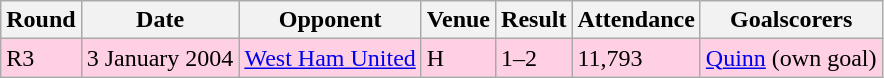<table class="wikitable">
<tr>
<th>Round</th>
<th>Date</th>
<th>Opponent</th>
<th>Venue</th>
<th>Result</th>
<th>Attendance</th>
<th>Goalscorers</th>
</tr>
<tr style="background-color: #ffd0e3;">
<td>R3</td>
<td>3 January 2004</td>
<td><a href='#'>West Ham United</a></td>
<td>H</td>
<td>1–2</td>
<td>11,793</td>
<td><a href='#'>Quinn</a> (own goal)</td>
</tr>
</table>
